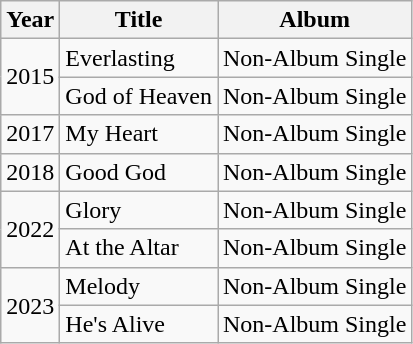<table class="wikitable">
<tr>
<th>Year</th>
<th>Title</th>
<th>Album</th>
</tr>
<tr>
<td rowspan="2">2015</td>
<td>Everlasting</td>
<td>Non-Album Single</td>
</tr>
<tr>
<td>God of Heaven</td>
<td>Non-Album Single</td>
</tr>
<tr>
<td>2017</td>
<td>My Heart</td>
<td>Non-Album Single</td>
</tr>
<tr>
<td>2018</td>
<td>Good God</td>
<td>Non-Album Single</td>
</tr>
<tr>
<td rowspan="2">2022</td>
<td>Glory</td>
<td>Non-Album Single</td>
</tr>
<tr>
<td>At the Altar</td>
<td>Non-Album Single</td>
</tr>
<tr>
<td rowspan="2">2023</td>
<td>Melody</td>
<td>Non-Album Single</td>
</tr>
<tr>
<td>He's Alive</td>
<td>Non-Album Single</td>
</tr>
</table>
